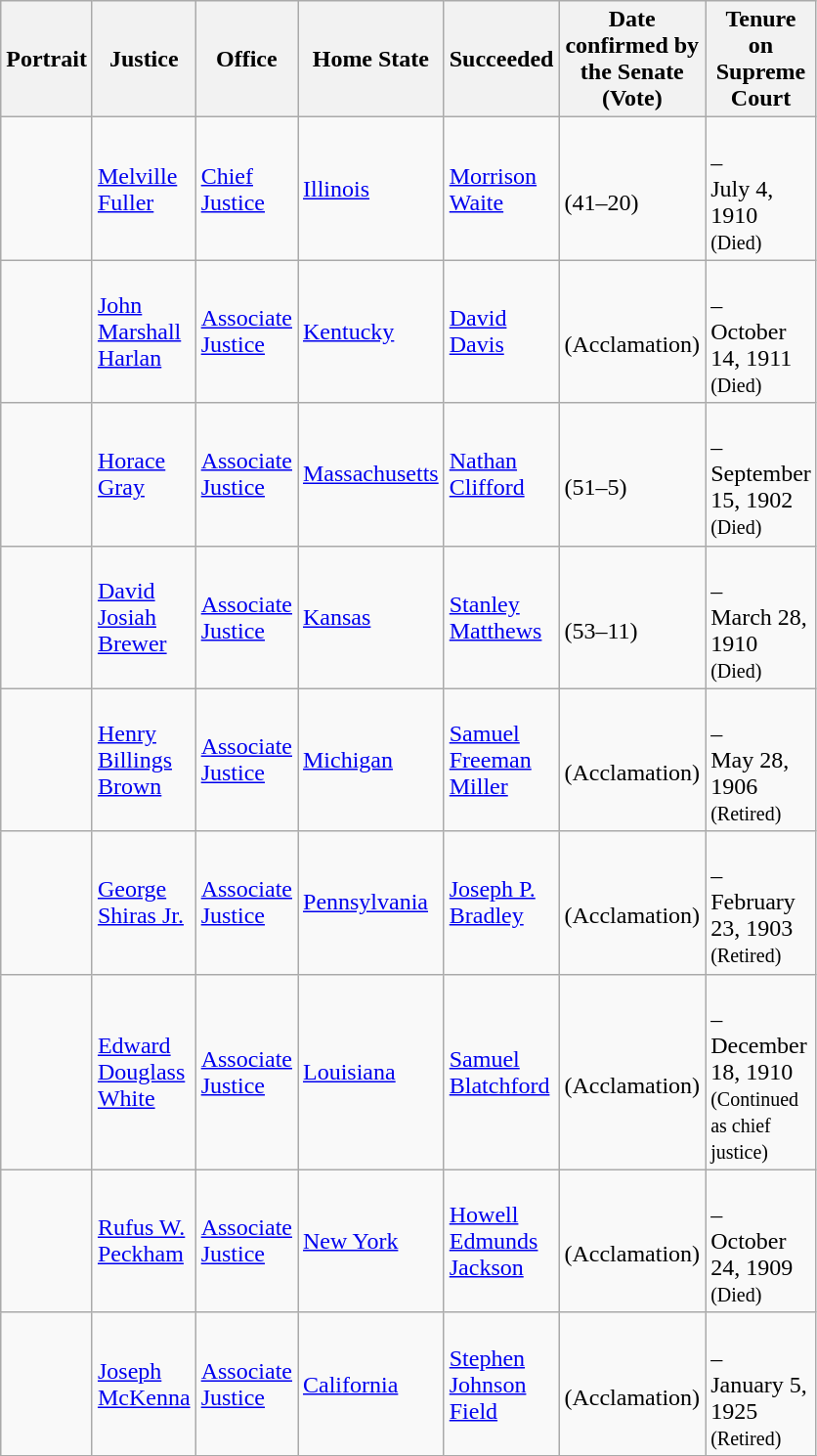<table class="wikitable sortable">
<tr>
<th scope="col" style="width: 10px;">Portrait</th>
<th scope="col" style="width: 10px;">Justice</th>
<th scope="col" style="width: 10px;">Office</th>
<th scope="col" style="width: 10px;">Home State</th>
<th scope="col" style="width: 10px;">Succeeded</th>
<th scope="col" style="width: 10px;">Date confirmed by the Senate<br>(Vote)</th>
<th scope="col" style="width: 10px;">Tenure on Supreme Court</th>
</tr>
<tr>
<td></td>
<td><a href='#'>Melville Fuller</a></td>
<td><a href='#'>Chief Justice</a></td>
<td><a href='#'>Illinois</a></td>
<td><a href='#'>Morrison Waite</a></td>
<td><br>(41–20)</td>
<td><br>–<br>July 4, 1910<br><small>(Died)</small></td>
</tr>
<tr>
<td></td>
<td><a href='#'>John Marshall Harlan</a></td>
<td><a href='#'>Associate Justice</a></td>
<td><a href='#'>Kentucky</a></td>
<td><a href='#'>David Davis</a></td>
<td><br>(Acclamation)</td>
<td><br>–<br>October 14, 1911<br><small>(Died)</small></td>
</tr>
<tr>
<td></td>
<td><a href='#'>Horace Gray</a></td>
<td><a href='#'>Associate Justice</a></td>
<td><a href='#'>Massachusetts</a></td>
<td><a href='#'>Nathan Clifford</a></td>
<td><br>(51–5)</td>
<td><br>–<br>September 15, 1902<br><small>(Died)</small></td>
</tr>
<tr>
<td></td>
<td><a href='#'>David Josiah Brewer</a></td>
<td><a href='#'>Associate Justice</a></td>
<td><a href='#'>Kansas</a></td>
<td><a href='#'>Stanley Matthews</a></td>
<td><br>(53–11)</td>
<td><br>–<br>March 28, 1910<br><small>(Died)</small></td>
</tr>
<tr>
<td></td>
<td><a href='#'>Henry Billings Brown</a></td>
<td><a href='#'>Associate Justice</a></td>
<td><a href='#'>Michigan</a></td>
<td><a href='#'>Samuel Freeman Miller</a></td>
<td><br>(Acclamation)</td>
<td><br>–<br>May 28, 1906<br><small>(Retired)</small></td>
</tr>
<tr>
<td></td>
<td><a href='#'>George Shiras Jr.</a></td>
<td><a href='#'>Associate Justice</a></td>
<td><a href='#'>Pennsylvania</a></td>
<td><a href='#'>Joseph P. Bradley</a></td>
<td><br>(Acclamation)</td>
<td><br>–<br>February 23, 1903<br><small>(Retired)</small></td>
</tr>
<tr>
<td></td>
<td><a href='#'>Edward Douglass White</a></td>
<td><a href='#'>Associate Justice</a></td>
<td><a href='#'>Louisiana</a></td>
<td><a href='#'>Samuel Blatchford</a></td>
<td><br>(Acclamation)</td>
<td><br>–<br>December 18, 1910<br><small><span>(Continued as chief justice)</span></small></td>
</tr>
<tr>
<td></td>
<td><a href='#'>Rufus W. Peckham</a></td>
<td><a href='#'>Associate Justice</a></td>
<td><a href='#'>New York</a></td>
<td><a href='#'>Howell Edmunds Jackson</a></td>
<td><br>(Acclamation)</td>
<td><br>–<br>October 24, 1909<br><small>(Died)</small></td>
</tr>
<tr>
<td></td>
<td><a href='#'>Joseph McKenna</a></td>
<td><a href='#'>Associate Justice</a></td>
<td><a href='#'>California</a></td>
<td><a href='#'>Stephen Johnson Field</a></td>
<td><br>(Acclamation)</td>
<td><br>–<br>January 5, 1925<br><small>(Retired)</small></td>
</tr>
<tr>
</tr>
</table>
